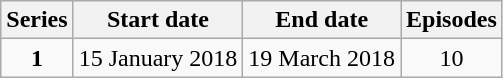<table class="wikitable" style="text-align:center;">
<tr>
<th>Series</th>
<th>Start date</th>
<th>End date</th>
<th>Episodes</th>
</tr>
<tr>
<td><strong>1</strong></td>
<td>15 January 2018</td>
<td>19 March 2018</td>
<td>10</td>
</tr>
</table>
